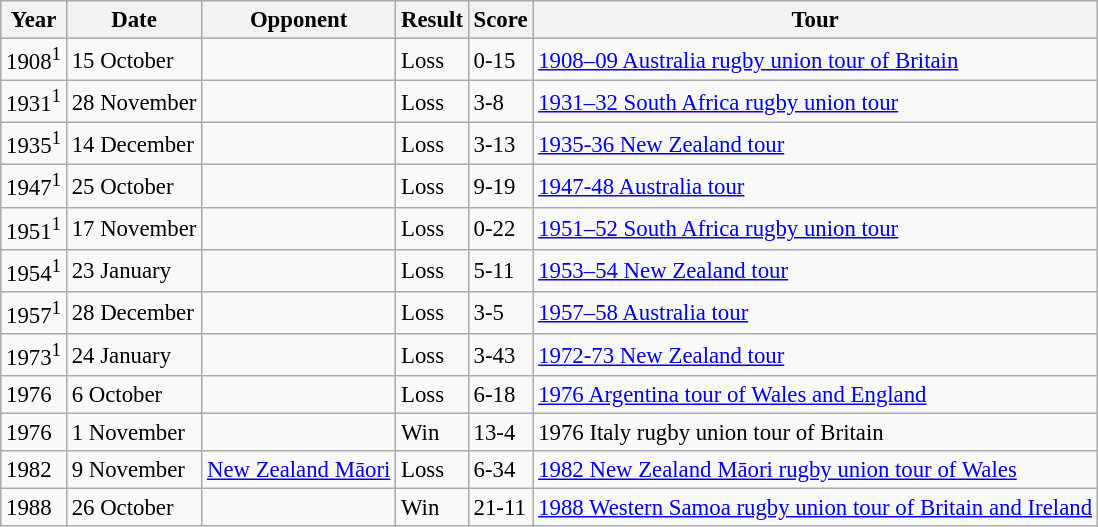<table class="wikitable" style="font-size: 95%;">
<tr>
<th>Year</th>
<th>Date</th>
<th>Opponent</th>
<th>Result</th>
<th>Score</th>
<th>Tour</th>
</tr>
<tr>
<td>1908<sup>1</sup></td>
<td>15 October</td>
<td></td>
<td>Loss</td>
<td>0-15</td>
<td><a href='#'>1908–09 Australia rugby union tour of Britain</a></td>
</tr>
<tr>
<td>1931<sup>1</sup></td>
<td>28 November</td>
<td></td>
<td>Loss</td>
<td>3-8</td>
<td><a href='#'>1931–32 South Africa rugby union tour</a></td>
</tr>
<tr>
<td>1935<sup>1</sup></td>
<td>14 December</td>
<td></td>
<td>Loss</td>
<td>3-13</td>
<td><a href='#'>1935-36 New Zealand tour</a></td>
</tr>
<tr>
<td>1947<sup>1</sup></td>
<td>25 October</td>
<td></td>
<td>Loss</td>
<td>9-19</td>
<td><a href='#'>1947-48 Australia tour</a></td>
</tr>
<tr>
<td>1951<sup>1</sup></td>
<td>17 November</td>
<td></td>
<td>Loss</td>
<td>0-22</td>
<td><a href='#'>1951–52 South Africa rugby union tour</a></td>
</tr>
<tr>
<td>1954<sup>1</sup></td>
<td>23 January</td>
<td></td>
<td>Loss</td>
<td>5-11</td>
<td><a href='#'>1953–54 New Zealand tour</a></td>
</tr>
<tr>
<td>1957<sup>1</sup></td>
<td>28 December</td>
<td></td>
<td>Loss</td>
<td>3-5</td>
<td><a href='#'>1957–58 Australia tour</a></td>
</tr>
<tr>
<td>1973<sup>1</sup></td>
<td>24 January</td>
<td></td>
<td>Loss</td>
<td>3-43</td>
<td><a href='#'>1972-73 New Zealand tour</a></td>
</tr>
<tr>
<td>1976</td>
<td>6 October</td>
<td></td>
<td>Loss</td>
<td>6-18</td>
<td><a href='#'>1976 Argentina tour of Wales and England</a></td>
</tr>
<tr>
<td>1976</td>
<td>1 November</td>
<td></td>
<td>Win</td>
<td>13-4</td>
<td>1976 Italy rugby union tour of Britain</td>
</tr>
<tr>
<td>1982</td>
<td>9 November</td>
<td><a href='#'>New Zealand Māori</a></td>
<td>Loss</td>
<td>6-34</td>
<td><a href='#'>1982 New Zealand Māori rugby union tour of Wales</a></td>
</tr>
<tr>
<td>1988</td>
<td>26 October</td>
<td></td>
<td>Win</td>
<td>21-11</td>
<td><a href='#'>1988 Western Samoa rugby union tour of Britain and Ireland</a></td>
</tr>
</table>
